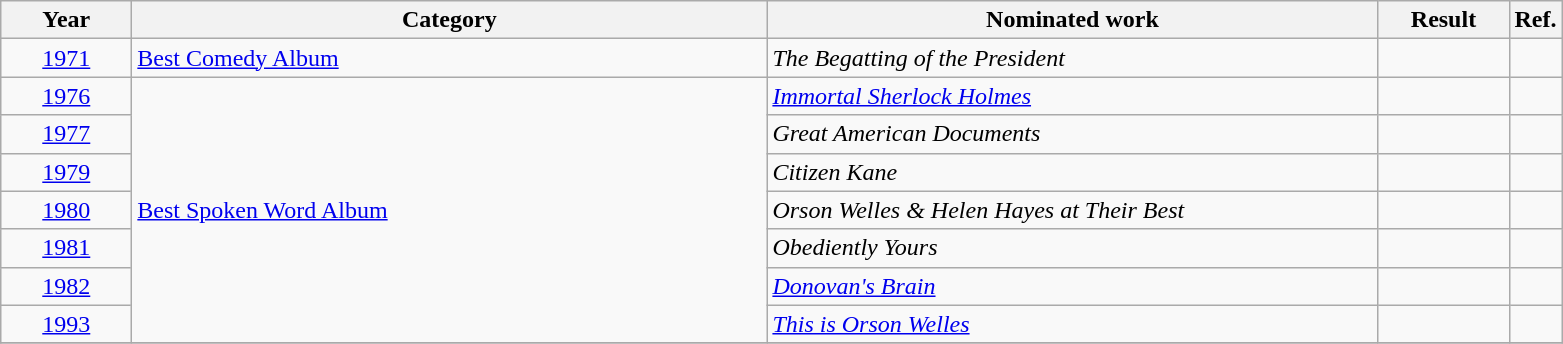<table class=wikitable>
<tr>
<th scope="col" style="width:5em;">Year</th>
<th scope="col" style="width:26em;">Category</th>
<th scope="col" style="width:25em;">Nominated work</th>
<th scope="col" style="width:5em;">Result</th>
<th>Ref.</th>
</tr>
<tr>
<td style="text-align:center;"><a href='#'>1971</a></td>
<td><a href='#'>Best Comedy Album</a></td>
<td><em>The Begatting of the President</em></td>
<td></td>
<td></td>
</tr>
<tr>
<td style="text-align:center;"><a href='#'>1976</a></td>
<td rowspan=7><a href='#'>Best Spoken Word Album</a></td>
<td><em><a href='#'>Immortal Sherlock Holmes</a></em></td>
<td></td>
<td></td>
</tr>
<tr>
<td style="text-align:center;"><a href='#'>1977</a></td>
<td><em>Great American Documents</em></td>
<td></td>
<td></td>
</tr>
<tr>
<td style="text-align:center;"><a href='#'>1979</a></td>
<td><em>Citizen Kane</em></td>
<td></td>
<td></td>
</tr>
<tr>
<td style="text-align:center;"><a href='#'>1980</a></td>
<td><em>Orson Welles & Helen Hayes at Their Best</em></td>
<td></td>
<td></td>
</tr>
<tr>
<td style="text-align:center;"><a href='#'>1981</a></td>
<td><em>Obediently Yours</em></td>
<td></td>
<td></td>
</tr>
<tr>
<td style="text-align:center;"><a href='#'>1982</a></td>
<td><em><a href='#'>Donovan's Brain</a></em></td>
<td></td>
<td></td>
</tr>
<tr>
<td style="text-align:center;"><a href='#'>1993</a></td>
<td><em><a href='#'>This is Orson Welles</a></em></td>
<td></td>
<td></td>
</tr>
<tr>
</tr>
</table>
